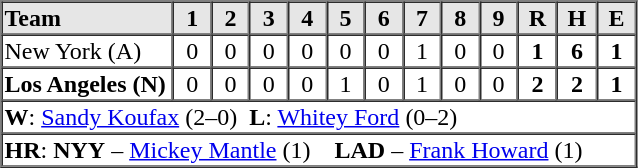<table border=1 cellspacing=0 width=425 style="margin-left:3em;">
<tr style="text-align:center; background-color:#e6e6e6;">
<th align=left width=125>Team</th>
<th width=25>1</th>
<th width=25>2</th>
<th width=25>3</th>
<th width=25>4</th>
<th width=25>5</th>
<th width=25>6</th>
<th width=25>7</th>
<th width=25>8</th>
<th width=25>9</th>
<th width=25>R</th>
<th width=25>H</th>
<th width=25>E</th>
</tr>
<tr style="text-align:center;">
<td align=left>New York (A)</td>
<td>0</td>
<td>0</td>
<td>0</td>
<td>0</td>
<td>0</td>
<td>0</td>
<td>1</td>
<td>0</td>
<td>0</td>
<td><strong>1</strong></td>
<td><strong>6</strong></td>
<td><strong>1</strong></td>
</tr>
<tr style="text-align:center;">
<td align=left><strong>Los Angeles (N)</strong></td>
<td>0</td>
<td>0</td>
<td>0</td>
<td>0</td>
<td>1</td>
<td>0</td>
<td>1</td>
<td>0</td>
<td>0</td>
<td><strong>2</strong></td>
<td><strong>2</strong></td>
<td><strong>1</strong></td>
</tr>
<tr style="text-align:left;">
<td colspan=13><strong>W</strong>: <a href='#'>Sandy Koufax</a> (2–0)  <strong>L</strong>: <a href='#'>Whitey Ford</a> (0–2)</td>
</tr>
<tr style="text-align:left;">
<td colspan=13><strong>HR</strong>: <strong>NYY</strong> – <a href='#'>Mickey Mantle</a> (1)    <strong>LAD</strong> – <a href='#'>Frank Howard</a> (1)</td>
</tr>
</table>
